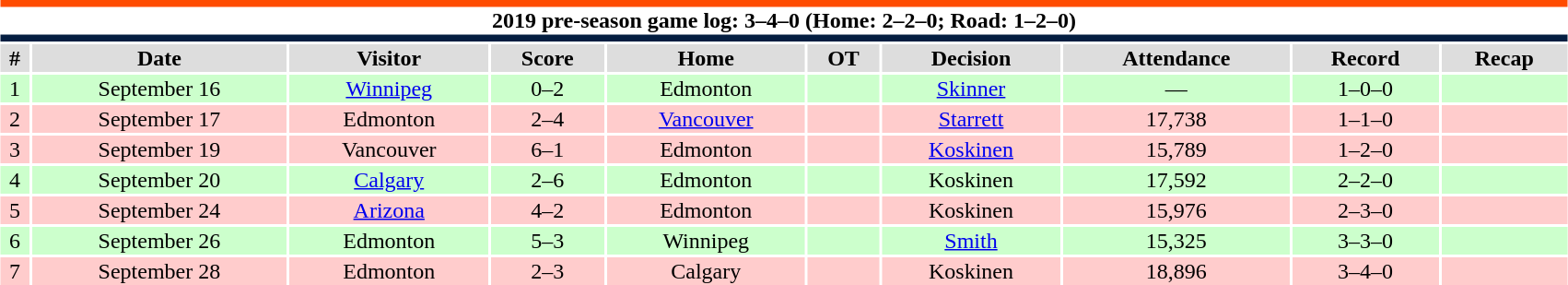<table class="toccolours collapsible collapsed" style="width:90%; clear:both; margin:1.5em auto; text-align:center;">
<tr>
<th colspan="10" style="background:#FFFFFF; border-top:#FF4C00 5px solid; border-bottom:#041E41 5px solid;">2019 pre-season game log: 3–4–0 (Home: 2–2–0; Road: 1–2–0)</th>
</tr>
<tr style="background:#ddd;">
<th>#</th>
<th>Date</th>
<th>Visitor</th>
<th>Score</th>
<th>Home</th>
<th>OT</th>
<th>Decision</th>
<th>Attendance</th>
<th>Record</th>
<th>Recap</th>
</tr>
<tr style="background:#cfc;">
<td>1</td>
<td>September 16</td>
<td><a href='#'>Winnipeg</a></td>
<td>0–2</td>
<td>Edmonton</td>
<td></td>
<td><a href='#'>Skinner</a></td>
<td>—</td>
<td>1–0–0</td>
<td></td>
</tr>
<tr style="background:#fcc;">
<td>2</td>
<td>September 17</td>
<td>Edmonton</td>
<td>2–4</td>
<td><a href='#'>Vancouver</a></td>
<td></td>
<td><a href='#'>Starrett</a></td>
<td>17,738</td>
<td>1–1–0</td>
<td></td>
</tr>
<tr style="background:#fcc;">
<td>3</td>
<td>September 19</td>
<td>Vancouver</td>
<td>6–1</td>
<td>Edmonton</td>
<td></td>
<td><a href='#'>Koskinen</a></td>
<td>15,789</td>
<td>1–2–0</td>
<td></td>
</tr>
<tr style="background:#cfc;">
<td>4</td>
<td>September 20</td>
<td><a href='#'>Calgary</a></td>
<td>2–6</td>
<td>Edmonton</td>
<td></td>
<td>Koskinen</td>
<td>17,592</td>
<td>2–2–0</td>
<td></td>
</tr>
<tr style="background:#fcc;">
<td>5</td>
<td>September 24</td>
<td><a href='#'>Arizona</a></td>
<td>4–2</td>
<td>Edmonton</td>
<td></td>
<td>Koskinen</td>
<td>15,976</td>
<td>2–3–0</td>
<td></td>
</tr>
<tr style="background:#cfc;">
<td>6</td>
<td>September 26</td>
<td>Edmonton</td>
<td>5–3</td>
<td>Winnipeg</td>
<td></td>
<td><a href='#'>Smith</a></td>
<td>15,325</td>
<td>3–3–0</td>
<td></td>
</tr>
<tr style="background:#fcc;">
<td>7</td>
<td>September 28</td>
<td>Edmonton</td>
<td>2–3</td>
<td>Calgary</td>
<td></td>
<td>Koskinen</td>
<td>18,896</td>
<td>3–4–0</td>
<td></td>
</tr>
</table>
